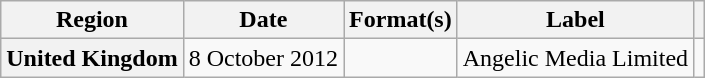<table class="wikitable plainrowheaders">
<tr>
<th scope="col">Region</th>
<th scope="col">Date</th>
<th scope="col">Format(s)</th>
<th scope="col">Label</th>
<th scope="col"></th>
</tr>
<tr>
<th scope="row">United Kingdom</th>
<td>8 October 2012</td>
<td></td>
<td>Angelic Media Limited</td>
<td style="text-align:center;"></td>
</tr>
</table>
